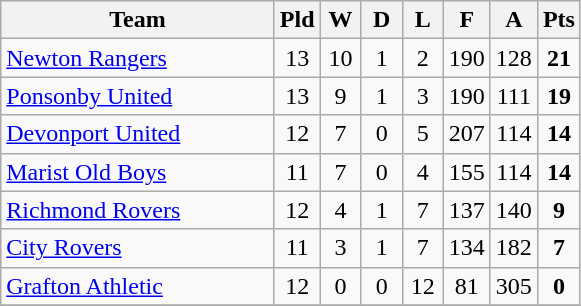<table class="wikitable" style="text-align:center;">
<tr>
<th width=175>Team</th>
<th width=20 abbr="Played">Pld</th>
<th width=20 abbr="Won">W</th>
<th width=20 abbr="Drawn">D</th>
<th width=20 abbr="Lost">L</th>
<th width=20 abbr="For">F</th>
<th width=20 abbr="Against">A</th>
<th width=20 abbr="Points">Pts</th>
</tr>
<tr>
<td style="text-align:left;"><a href='#'>Newton Rangers</a></td>
<td>13</td>
<td>10</td>
<td>1</td>
<td>2</td>
<td>190</td>
<td>128</td>
<td><strong>21</strong></td>
</tr>
<tr>
<td style="text-align:left;"><a href='#'>Ponsonby United</a></td>
<td>13</td>
<td>9</td>
<td>1</td>
<td>3</td>
<td>190</td>
<td>111</td>
<td><strong>19</strong></td>
</tr>
<tr>
<td style="text-align:left;"><a href='#'>Devonport United</a></td>
<td>12</td>
<td>7</td>
<td>0</td>
<td>5</td>
<td>207</td>
<td>114</td>
<td><strong>14</strong></td>
</tr>
<tr>
<td style="text-align:left;"><a href='#'>Marist Old Boys</a></td>
<td>11</td>
<td>7</td>
<td>0</td>
<td>4</td>
<td>155</td>
<td>114</td>
<td><strong>14</strong></td>
</tr>
<tr>
<td style="text-align:left;"><a href='#'>Richmond Rovers</a></td>
<td>12</td>
<td>4</td>
<td>1</td>
<td>7</td>
<td>137</td>
<td>140</td>
<td><strong>9</strong></td>
</tr>
<tr>
<td style="text-align:left;"><a href='#'>City Rovers</a></td>
<td>11</td>
<td>3</td>
<td>1</td>
<td>7</td>
<td>134</td>
<td>182</td>
<td><strong>7</strong></td>
</tr>
<tr>
<td style="text-align:left;"><a href='#'>Grafton Athletic</a></td>
<td>12</td>
<td>0</td>
<td>0</td>
<td>12</td>
<td>81</td>
<td>305</td>
<td><strong>0</strong></td>
</tr>
<tr>
</tr>
</table>
